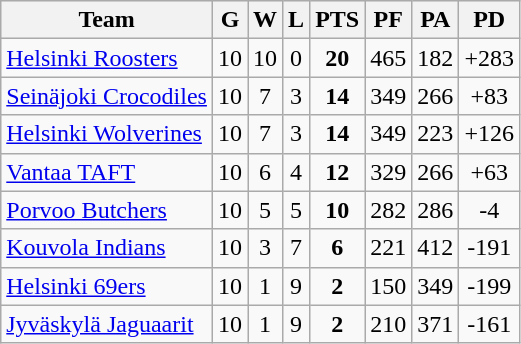<table class="wikitable" border="1">
<tr style="background:#efefef;">
<th>Team</th>
<th>G</th>
<th>W</th>
<th>L</th>
<th>PTS</th>
<th>PF</th>
<th>PA</th>
<th>PD</th>
</tr>
<tr style="text-align:center;">
<td align="left"><a href='#'>Helsinki Roosters</a></td>
<td>10</td>
<td>10</td>
<td>0</td>
<td><strong>20</strong></td>
<td>465</td>
<td>182</td>
<td>+283</td>
</tr>
<tr style="text-align:center;">
<td align="left"><a href='#'>Seinäjoki Crocodiles</a></td>
<td>10</td>
<td>7</td>
<td>3</td>
<td><strong>14</strong></td>
<td>349</td>
<td>266</td>
<td>+83</td>
</tr>
<tr style="text-align:center;">
<td align="left"><a href='#'>Helsinki Wolverines</a></td>
<td>10</td>
<td>7</td>
<td>3</td>
<td><strong>14</strong></td>
<td>349</td>
<td>223</td>
<td>+126</td>
</tr>
<tr style="text-align:center;">
<td align="left"><a href='#'>Vantaa TAFT</a></td>
<td>10</td>
<td>6</td>
<td>4</td>
<td><strong>12</strong></td>
<td>329</td>
<td>266</td>
<td>+63</td>
</tr>
<tr style="text-align:center;">
<td align="left"><a href='#'>Porvoo Butchers</a></td>
<td>10</td>
<td>5</td>
<td>5</td>
<td><strong>10</strong></td>
<td>282</td>
<td>286</td>
<td>-4</td>
</tr>
<tr style="text-align:center;">
<td align="left"><a href='#'>Kouvola Indians</a></td>
<td>10</td>
<td>3</td>
<td>7</td>
<td><strong>6</strong></td>
<td>221</td>
<td>412</td>
<td>-191</td>
</tr>
<tr style="text-align:center;">
<td align="left"><a href='#'>Helsinki 69ers</a></td>
<td>10</td>
<td>1</td>
<td>9</td>
<td><strong>2</strong></td>
<td>150</td>
<td>349</td>
<td>-199</td>
</tr>
<tr style="text-align:center;">
<td align="left"><a href='#'>Jyväskylä Jaguaarit</a></td>
<td>10</td>
<td>1</td>
<td>9</td>
<td><strong>2</strong></td>
<td>210</td>
<td>371</td>
<td>-161</td>
</tr>
</table>
